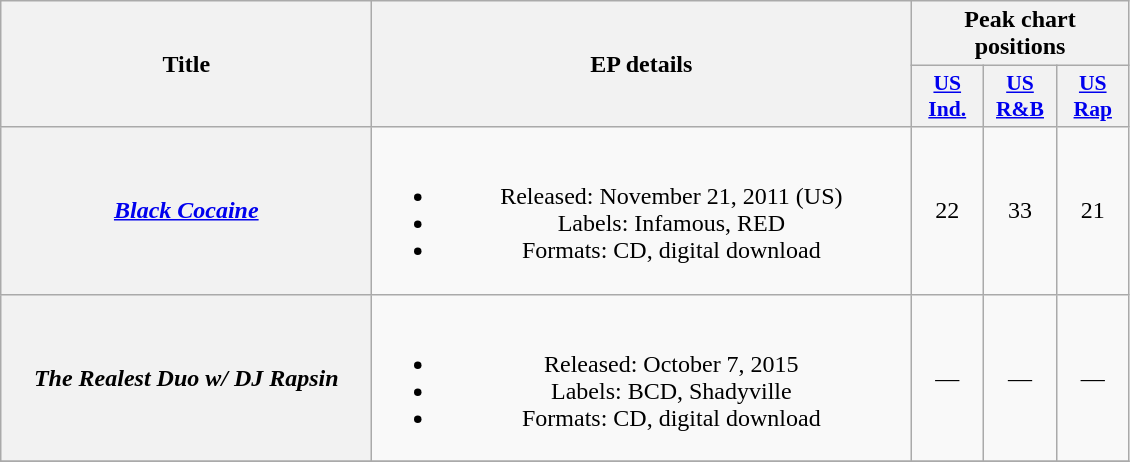<table class="wikitable plainrowheaders" style="text-align:center;" border="1">
<tr>
<th scope="col" rowspan="2" style="width:15em;">Title</th>
<th scope="col" rowspan="2" style="width:22em;">EP details</th>
<th scope="col" colspan="3">Peak chart positions</th>
</tr>
<tr>
<th scope="col" style="width:2.9em;font-size:90%;"><a href='#'>US<br>Ind.</a><br></th>
<th scope="col" style="width:2.9em;font-size:90%;"><a href='#'>US<br>R&B</a><br></th>
<th scope="col" style="width:2.9em;font-size:90%;"><a href='#'>US<br>Rap</a><br></th>
</tr>
<tr>
<th scope="row"><em><a href='#'>Black Cocaine</a></em></th>
<td><br><ul><li>Released: November 21, 2011 <span>(US)</span></li><li>Labels: Infamous, RED</li><li>Formats: CD, digital download</li></ul></td>
<td>22</td>
<td>33</td>
<td>21</td>
</tr>
<tr>
<th scope="row"><em>The Realest Duo w/ DJ Rapsin</em></th>
<td><br><ul><li>Released: October 7, 2015</li><li>Labels: BCD, Shadyville</li><li>Formats: CD, digital download</li></ul></td>
<td>—</td>
<td>—</td>
<td>—</td>
</tr>
<tr>
</tr>
</table>
